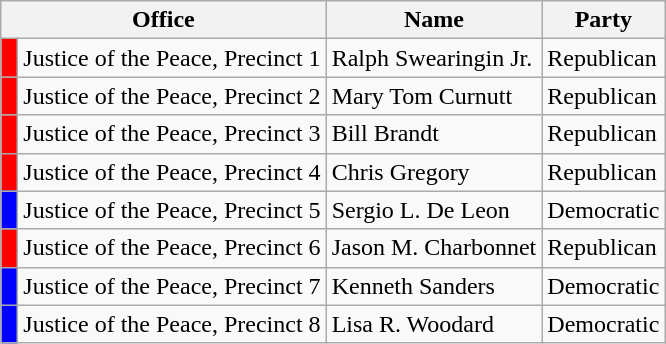<table class="wikitable">
<tr>
<th colspan="2">Office</th>
<th>Name</th>
<th>Party</th>
</tr>
<tr>
<td style="background:red"> </td>
<td>Justice of the Peace, Precinct 1</td>
<td>Ralph Swearingin Jr.</td>
<td>Republican</td>
</tr>
<tr>
<td style="background:red"> </td>
<td>Justice of the Peace, Precinct 2</td>
<td>Mary Tom Curnutt</td>
<td>Republican</td>
</tr>
<tr>
<td style="background:Red"> </td>
<td>Justice of the Peace, Precinct 3</td>
<td>Bill Brandt</td>
<td>Republican</td>
</tr>
<tr>
<td style="background:red"> </td>
<td>Justice of the Peace, Precinct 4</td>
<td>Chris Gregory</td>
<td>Republican</td>
</tr>
<tr>
<td style="background:blue"> </td>
<td>Justice of the Peace, Precinct 5</td>
<td>Sergio L. De Leon</td>
<td>Democratic</td>
</tr>
<tr>
<td style="background:red"> </td>
<td>Justice of the Peace, Precinct 6</td>
<td>Jason M. Charbonnet</td>
<td>Republican</td>
</tr>
<tr>
<td style="background:blue"> </td>
<td>Justice of the Peace, Precinct 7</td>
<td>Kenneth Sanders</td>
<td>Democratic</td>
</tr>
<tr>
<td style="background:blue"> </td>
<td>Justice of the Peace, Precinct 8</td>
<td>Lisa R. Woodard</td>
<td>Democratic</td>
</tr>
</table>
